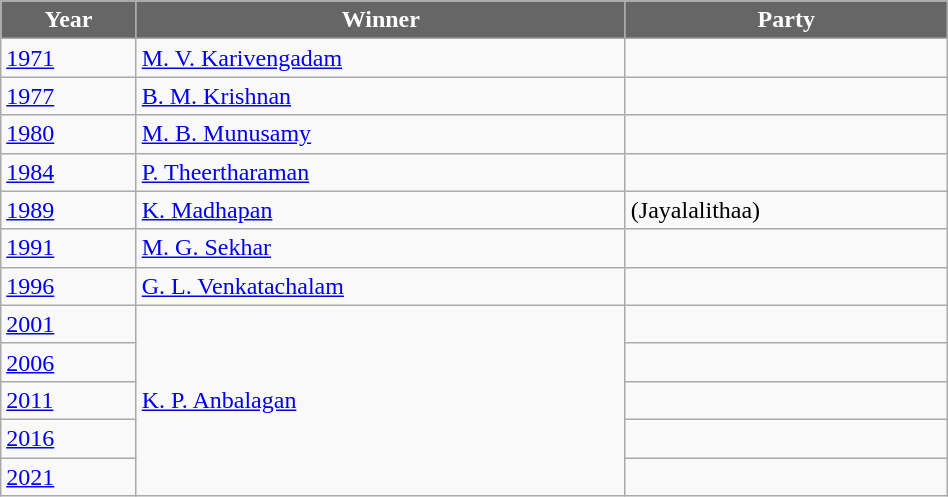<table class="wikitable" width="50%">
<tr>
<th style="background-color:#666666; color:white">Year</th>
<th style="background-color:#666666; color:white">Winner</th>
<th style="background-color:#666666; color:white" colspan="2">Party</th>
</tr>
<tr>
<td><a href='#'>1971</a></td>
<td><a href='#'>M. V. Karivengadam</a></td>
<td></td>
</tr>
<tr>
<td><a href='#'>1977</a></td>
<td><a href='#'>B. M. Krishnan</a></td>
<td></td>
</tr>
<tr>
<td><a href='#'>1980</a></td>
<td><a href='#'>M. B. Munusamy</a></td>
<td></td>
</tr>
<tr>
<td><a href='#'>1984</a></td>
<td><a href='#'>P. Theertharaman</a></td>
<td></td>
</tr>
<tr>
<td><a href='#'>1989</a></td>
<td><a href='#'>K. Madhapan</a></td>
<td>(Jayalalithaa)</td>
</tr>
<tr>
<td><a href='#'>1991</a></td>
<td><a href='#'>M. G. Sekhar</a></td>
<td></td>
</tr>
<tr>
<td><a href='#'>1996</a></td>
<td><a href='#'>G. L. Venkatachalam</a></td>
<td></td>
</tr>
<tr>
<td><a href='#'>2001</a></td>
<td rowspan="5"><a href='#'>K. P. Anbalagan</a></td>
<td></td>
</tr>
<tr>
<td><a href='#'>2006</a></td>
<td></td>
</tr>
<tr>
<td><a href='#'>2011</a></td>
<td></td>
</tr>
<tr>
<td><a href='#'>2016</a></td>
<td></td>
</tr>
<tr>
<td><a href='#'>2021</a></td>
<td></td>
</tr>
</table>
